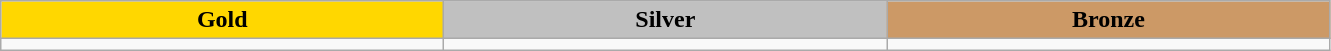<table class="wikitable">
<tr align="center">
<td bgcolor="gold" style="width:18em"><strong>Gold</strong></td>
<td bgcolor="silver" style="width:18em"><strong>Silver</strong></td>
<td bgcolor="CC9966" style="width:18em"><strong>Bronze</strong></td>
</tr>
<tr valign="top">
<td></td>
<td></td>
<td></td>
</tr>
</table>
